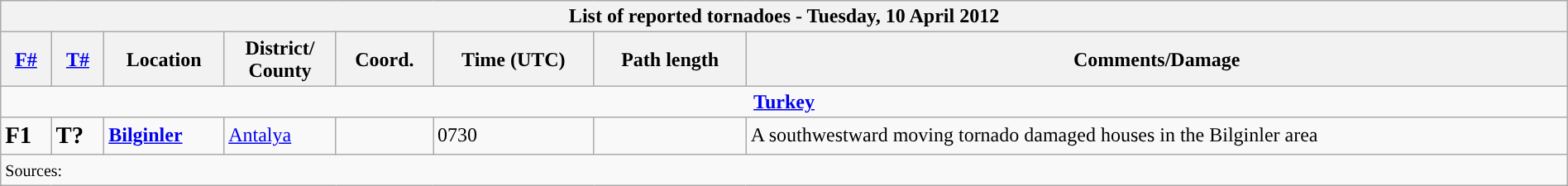<table class="wikitable collapsible" width="100%">
<tr>
<th colspan="8">List of reported tornadoes - Tuesday, 10 April 2012</th>
</tr>
<tr>
<th><a href='#'>F#</a></th>
<th><a href='#'>T#</a></th>
<th>Location</th>
<th>District/<br>County</th>
<th>Coord.</th>
<th>Time (UTC)</th>
<th>Path length</th>
<th>Comments/Damage</th>
</tr>
<tr>
<td colspan="8" align=center><strong><a href='#'>Turkey</a></strong></td>
</tr>
<tr>
<td><big><strong>F1</strong></big></td>
<td><big><strong>T?</strong></big></td>
<td><strong><a href='#'>Bilginler</a></strong></td>
<td><a href='#'>Antalya</a></td>
<td></td>
<td>0730</td>
<td></td>
<td>A southwestward moving tornado damaged houses in the Bilginler area</td>
</tr>
<tr>
<td colspan="8"><small>Sources:  </small></td>
</tr>
</table>
